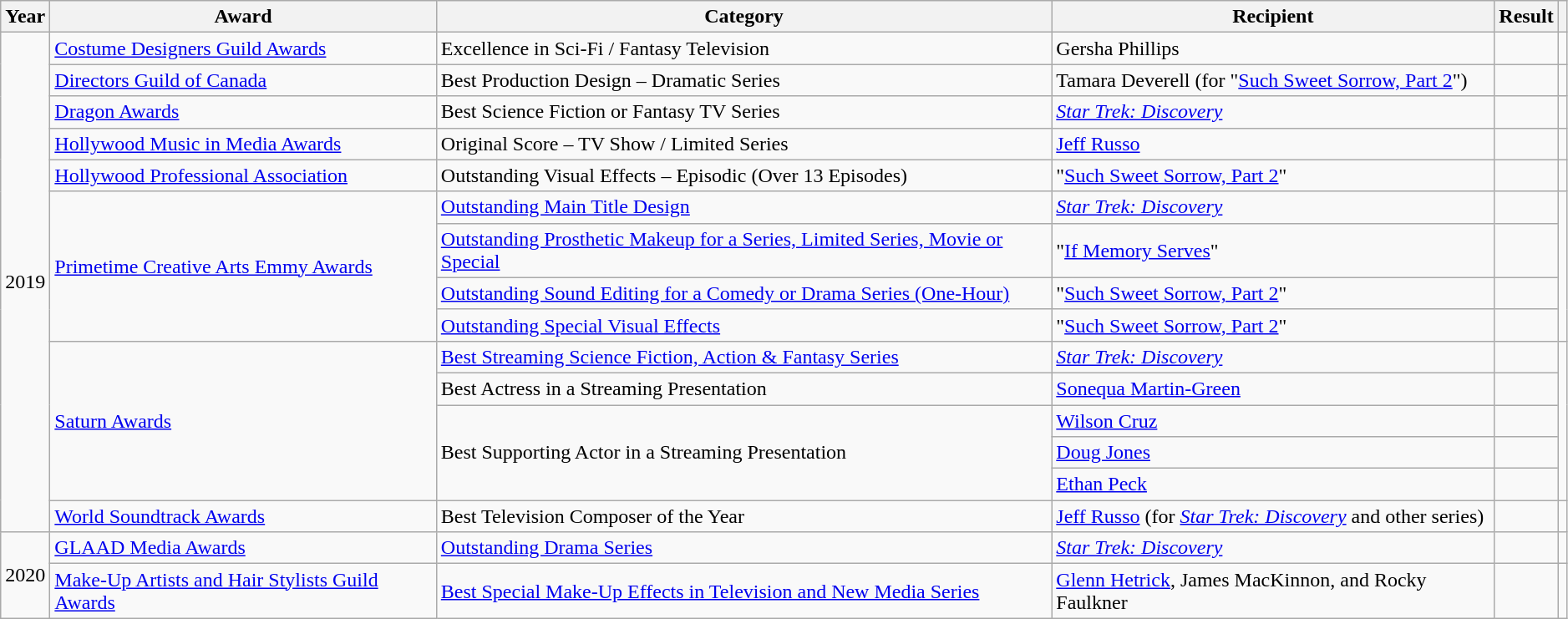<table class="wikitable sortable" style="width: 99%;">
<tr>
<th>Year</th>
<th>Award</th>
<th>Category</th>
<th>Recipient</th>
<th>Result</th>
<th scope="col" class="unsortable"></th>
</tr>
<tr>
<td rowspan="15">2019</td>
<td><a href='#'>Costume Designers Guild Awards</a></td>
<td>Excellence in Sci-Fi / Fantasy Television</td>
<td>Gersha Phillips</td>
<td></td>
<td style="text-align:center;"></td>
</tr>
<tr>
<td><a href='#'>Directors Guild of Canada</a></td>
<td>Best Production Design – Dramatic Series</td>
<td>Tamara Deverell (for "<a href='#'>Such Sweet Sorrow, Part 2</a>")</td>
<td></td>
<td style="text-align:center;"></td>
</tr>
<tr>
<td><a href='#'>Dragon Awards</a></td>
<td>Best Science Fiction or Fantasy TV Series</td>
<td><em><a href='#'>Star Trek: Discovery</a></em></td>
<td></td>
<td style="text-align:center;"></td>
</tr>
<tr>
<td><a href='#'>Hollywood Music in Media Awards</a></td>
<td>Original Score – TV Show / Limited Series</td>
<td><a href='#'>Jeff Russo</a></td>
<td></td>
<td style="text-align:center;"></td>
</tr>
<tr>
<td><a href='#'>Hollywood Professional Association</a></td>
<td>Outstanding Visual Effects – Episodic (Over 13 Episodes)</td>
<td>"<a href='#'>Such Sweet Sorrow, Part 2</a>"</td>
<td></td>
<td style="text-align:center;"></td>
</tr>
<tr>
<td rowspan="4"><a href='#'>Primetime Creative Arts Emmy Awards</a></td>
<td><a href='#'>Outstanding Main Title Design</a></td>
<td><em><a href='#'>Star Trek: Discovery</a></em></td>
<td></td>
<td rowspan="4" style="text-align:center;"></td>
</tr>
<tr>
<td><a href='#'>Outstanding Prosthetic Makeup for a Series, Limited Series, Movie or Special</a></td>
<td>"<a href='#'>If Memory Serves</a>"</td>
<td></td>
</tr>
<tr>
<td><a href='#'>Outstanding Sound Editing for a Comedy or Drama Series (One-Hour)</a></td>
<td>"<a href='#'>Such Sweet Sorrow, Part 2</a>"</td>
<td></td>
</tr>
<tr>
<td><a href='#'>Outstanding Special Visual Effects</a></td>
<td>"<a href='#'>Such Sweet Sorrow, Part 2</a>"</td>
<td></td>
</tr>
<tr>
<td rowspan="5"><a href='#'>Saturn Awards</a></td>
<td><a href='#'>Best Streaming Science Fiction, Action & Fantasy Series</a></td>
<td><em><a href='#'>Star Trek: Discovery</a></em></td>
<td></td>
<td rowspan="5" style="text-align:center;"></td>
</tr>
<tr>
<td>Best Actress in a Streaming Presentation</td>
<td><a href='#'>Sonequa Martin-Green</a></td>
<td></td>
</tr>
<tr>
<td rowspan="3">Best Supporting Actor in a Streaming Presentation</td>
<td><a href='#'>Wilson Cruz</a></td>
<td></td>
</tr>
<tr>
<td><a href='#'>Doug Jones</a></td>
<td></td>
</tr>
<tr>
<td><a href='#'>Ethan Peck</a></td>
<td></td>
</tr>
<tr>
<td><a href='#'>World Soundtrack Awards</a></td>
<td>Best Television Composer of the Year</td>
<td><a href='#'>Jeff Russo</a> (for <em><a href='#'>Star Trek: Discovery</a></em> and other series)</td>
<td></td>
<td style="text-align:center;"></td>
</tr>
<tr>
<td rowspan="2">2020</td>
<td><a href='#'>GLAAD Media Awards</a></td>
<td><a href='#'>Outstanding Drama Series</a></td>
<td><em><a href='#'>Star Trek: Discovery</a></em></td>
<td></td>
<td style="text-align:center;"></td>
</tr>
<tr>
<td><a href='#'>Make-Up Artists and Hair Stylists Guild Awards</a></td>
<td><a href='#'>Best Special Make-Up Effects in Television and New Media Series</a></td>
<td><a href='#'>Glenn Hetrick</a>, James MacKinnon, and Rocky Faulkner</td>
<td></td>
<td style="text-align:center"></td>
</tr>
</table>
